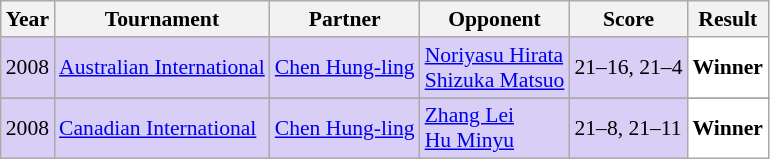<table class="sortable wikitable" style="font-size: 90%;">
<tr>
<th>Year</th>
<th>Tournament</th>
<th>Partner</th>
<th>Opponent</th>
<th>Score</th>
<th>Result</th>
</tr>
<tr style="background:#D8CEF6">
<td align="center">2008</td>
<td align="left"><a href='#'>Australian International</a></td>
<td align="left"> <a href='#'>Chen Hung-ling</a></td>
<td align="left"> <a href='#'>Noriyasu Hirata</a> <br>  <a href='#'>Shizuka Matsuo</a></td>
<td align="left">21–16, 21–4</td>
<td style="text-align:left; background:white"> <strong>Winner</strong></td>
</tr>
<tr>
</tr>
<tr style="background:#D8CEF6">
<td align="center">2008</td>
<td align="left"><a href='#'>Canadian International</a></td>
<td align="left"> <a href='#'>Chen Hung-ling</a></td>
<td align="left"> <a href='#'>Zhang Lei</a> <br>  <a href='#'>Hu Minyu</a></td>
<td align="left">21–8, 21–11</td>
<td style="text-align:left; background:white"> <strong>Winner</strong></td>
</tr>
</table>
